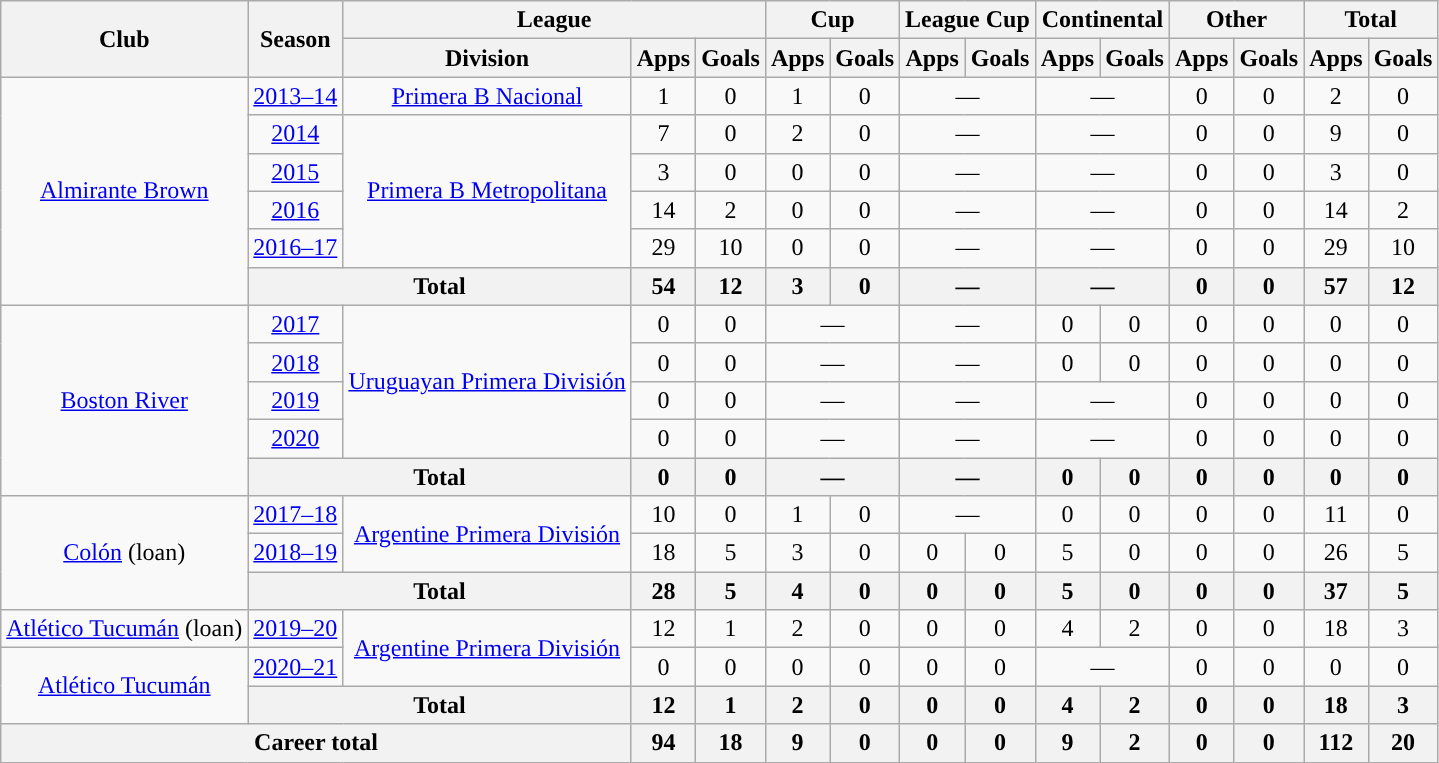<table class="wikitable" style="text-align:center">
<tr>
<th rowspan="2">Club</th>
<th rowspan="2">Season</th>
<th colspan="3">League</th>
<th colspan="2">Cup</th>
<th colspan="2">League Cup</th>
<th colspan="2">Continental</th>
<th colspan="2">Other</th>
<th colspan="2">Total</th>
</tr>
<tr>
<th>Division</th>
<th>Apps</th>
<th>Goals</th>
<th>Apps</th>
<th>Goals</th>
<th>Apps</th>
<th>Goals</th>
<th>Apps</th>
<th>Goals</th>
<th>Apps</th>
<th>Goals</th>
<th>Apps</th>
<th>Goals</th>
</tr>
<tr>
<td rowspan="6"><a href='#'>Almirante Brown</a></td>
<td><a href='#'>2013–14</a></td>
<td rowspan="1"><a href='#'>Primera B Nacional</a></td>
<td>1</td>
<td>0</td>
<td>1</td>
<td>0</td>
<td colspan="2">—</td>
<td colspan="2">—</td>
<td>0</td>
<td>0</td>
<td>2</td>
<td>0</td>
</tr>
<tr>
<td><a href='#'>2014</a></td>
<td rowspan="4"><a href='#'>Primera B Metropolitana</a></td>
<td>7</td>
<td>0</td>
<td>2</td>
<td>0</td>
<td colspan="2">—</td>
<td colspan="2">—</td>
<td>0</td>
<td>0</td>
<td>9</td>
<td>0</td>
</tr>
<tr>
<td><a href='#'>2015</a></td>
<td>3</td>
<td>0</td>
<td>0</td>
<td>0</td>
<td colspan="2">—</td>
<td colspan="2">—</td>
<td>0</td>
<td>0</td>
<td>3</td>
<td>0</td>
</tr>
<tr>
<td><a href='#'>2016</a></td>
<td>14</td>
<td>2</td>
<td>0</td>
<td>0</td>
<td colspan="2">—</td>
<td colspan="2">—</td>
<td>0</td>
<td>0</td>
<td>14</td>
<td>2</td>
</tr>
<tr>
<td><a href='#'>2016–17</a></td>
<td>29</td>
<td>10</td>
<td>0</td>
<td>0</td>
<td colspan="2">—</td>
<td colspan="2">—</td>
<td>0</td>
<td>0</td>
<td>29</td>
<td>10</td>
</tr>
<tr>
<th colspan="2">Total</th>
<th>54</th>
<th>12</th>
<th>3</th>
<th>0</th>
<th colspan="2">—</th>
<th colspan="2">—</th>
<th>0</th>
<th>0</th>
<th>57</th>
<th>12</th>
</tr>
<tr>
<td rowspan="5"><a href='#'>Boston River</a></td>
<td><a href='#'>2017</a></td>
<td rowspan="4"><a href='#'>Uruguayan Primera División</a></td>
<td>0</td>
<td>0</td>
<td colspan="2">—</td>
<td colspan="2">—</td>
<td>0</td>
<td>0</td>
<td>0</td>
<td>0</td>
<td>0</td>
<td>0</td>
</tr>
<tr>
<td><a href='#'>2018</a></td>
<td>0</td>
<td>0</td>
<td colspan="2">—</td>
<td colspan="2">—</td>
<td>0</td>
<td>0</td>
<td>0</td>
<td>0</td>
<td>0</td>
<td>0</td>
</tr>
<tr>
<td><a href='#'>2019</a></td>
<td>0</td>
<td>0</td>
<td colspan="2">—</td>
<td colspan="2">—</td>
<td colspan="2">—</td>
<td>0</td>
<td>0</td>
<td>0</td>
<td>0</td>
</tr>
<tr>
<td><a href='#'>2020</a></td>
<td>0</td>
<td>0</td>
<td colspan="2">—</td>
<td colspan="2">—</td>
<td colspan="2">—</td>
<td>0</td>
<td>0</td>
<td>0</td>
<td>0</td>
</tr>
<tr>
<th colspan="2">Total</th>
<th>0</th>
<th>0</th>
<th colspan="2">—</th>
<th colspan="2">—</th>
<th>0</th>
<th>0</th>
<th>0</th>
<th>0</th>
<th>0</th>
<th>0</th>
</tr>
<tr>
<td rowspan="3"><a href='#'>Colón</a> (loan)</td>
<td><a href='#'>2017–18</a></td>
<td rowspan="2"><a href='#'>Argentine Primera División</a></td>
<td>10</td>
<td>0</td>
<td>1</td>
<td>0</td>
<td colspan="2">—</td>
<td>0</td>
<td>0</td>
<td>0</td>
<td>0</td>
<td>11</td>
<td>0</td>
</tr>
<tr>
<td><a href='#'>2018–19</a></td>
<td>18</td>
<td>5</td>
<td>3</td>
<td>0</td>
<td>0</td>
<td>0</td>
<td>5</td>
<td>0</td>
<td>0</td>
<td>0</td>
<td>26</td>
<td>5</td>
</tr>
<tr>
<th colspan="2">Total</th>
<th>28</th>
<th>5</th>
<th>4</th>
<th>0</th>
<th>0</th>
<th>0</th>
<th>5</th>
<th>0</th>
<th>0</th>
<th>0</th>
<th>37</th>
<th>5</th>
</tr>
<tr>
<td rowspan="1"><a href='#'>Atlético Tucumán</a> (loan)</td>
<td><a href='#'>2019–20</a></td>
<td rowspan="2"><a href='#'>Argentine Primera División</a></td>
<td>12</td>
<td>1</td>
<td>2</td>
<td>0</td>
<td>0</td>
<td>0</td>
<td>4</td>
<td>2</td>
<td>0</td>
<td>0</td>
<td>18</td>
<td>3</td>
</tr>
<tr>
<td rowspan="2"><a href='#'>Atlético Tucumán</a></td>
<td><a href='#'>2020–21</a></td>
<td>0</td>
<td>0</td>
<td>0</td>
<td>0</td>
<td>0</td>
<td>0</td>
<td colspan="2">—</td>
<td>0</td>
<td>0</td>
<td>0</td>
<td>0</td>
</tr>
<tr>
<th colspan="2">Total</th>
<th>12</th>
<th>1</th>
<th>2</th>
<th>0</th>
<th>0</th>
<th>0</th>
<th>4</th>
<th>2</th>
<th>0</th>
<th>0</th>
<th>18</th>
<th>3</th>
</tr>
<tr>
<th colspan="3">Career total</th>
<th>94</th>
<th>18</th>
<th>9</th>
<th>0</th>
<th>0</th>
<th>0</th>
<th>9</th>
<th>2</th>
<th>0</th>
<th>0</th>
<th>112</th>
<th>20</th>
</tr>
</table>
